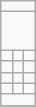<table class="wikitable" style="margin:1em auto; text-align:center;">
<tr>
<td colspan="4"></td>
</tr>
<tr>
<td colspan="4"><br></td>
</tr>
<tr>
<td></td>
<td></td>
<td></td>
</tr>
<tr>
<td></td>
<td></td>
<td></td>
</tr>
<tr>
<td></td>
<td></td>
<td></td>
</tr>
<tr>
<td></td>
<td></td>
<td></td>
</tr>
<tr>
<td colspan="4"></td>
</tr>
<tr>
</tr>
</table>
